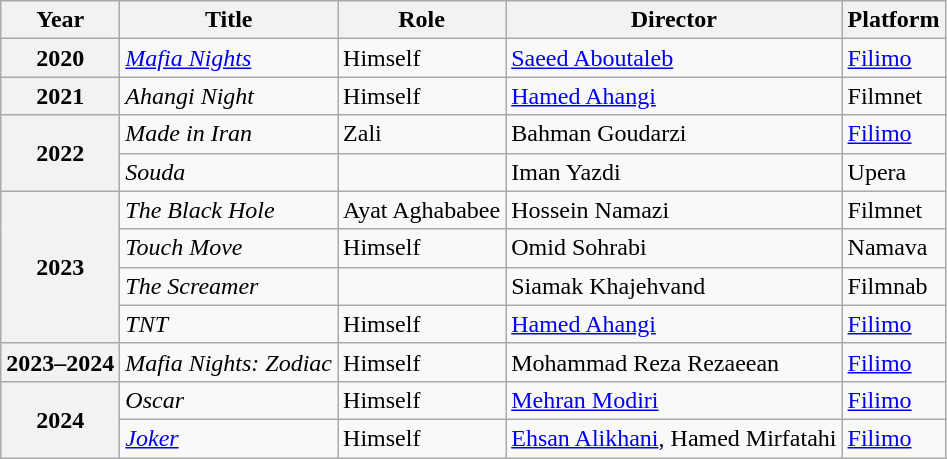<table class="wikitable plainrowheaders sortable"  style=font-size:100%>
<tr>
<th scope="col">Year</th>
<th scope="col">Title</th>
<th scope="col">Role</th>
<th scope="col">Director</th>
<th scope="col" class="unsortable">Platform</th>
</tr>
<tr>
<th scope=row>2020</th>
<td><em><a href='#'>Mafia Nights</a></em></td>
<td>Himself</td>
<td><a href='#'>Saeed Aboutaleb</a></td>
<td><a href='#'>Filimo</a></td>
</tr>
<tr>
<th scope=row>2021</th>
<td><em>Ahangi Night</em></td>
<td>Himself</td>
<td><a href='#'>Hamed Ahangi</a></td>
<td>Filmnet</td>
</tr>
<tr>
<th rowspan="2" scope="row">2022</th>
<td><em>Made in Iran</em></td>
<td>Zali</td>
<td>Bahman Goudarzi</td>
<td><a href='#'>Filimo</a></td>
</tr>
<tr>
<td><em>Souda</em></td>
<td></td>
<td>Iman Yazdi</td>
<td>Upera</td>
</tr>
<tr>
<th rowspan="4" scope="row">2023</th>
<td><em>The Black Hole</em></td>
<td>Ayat Aghababee</td>
<td>Hossein Namazi</td>
<td>Filmnet</td>
</tr>
<tr>
<td><em>Touch Move</em></td>
<td>Himself</td>
<td>Omid Sohrabi</td>
<td>Namava</td>
</tr>
<tr>
<td><em>The Screamer</em></td>
<td></td>
<td>Siamak Khajehvand</td>
<td>Filmnab</td>
</tr>
<tr>
<td><em>TNT</em></td>
<td>Himself</td>
<td><a href='#'>Hamed Ahangi</a></td>
<td><a href='#'>Filimo</a></td>
</tr>
<tr>
<th scope=row>2023–2024</th>
<td><em>Mafia Nights: Zodiac</em></td>
<td>Himself</td>
<td>Mohammad Reza Rezaeean</td>
<td><a href='#'>Filimo</a></td>
</tr>
<tr>
<th scope=row rowspan="2">2024</th>
<td><em>Oscar</em></td>
<td>Himself</td>
<td><a href='#'>Mehran Modiri</a></td>
<td><a href='#'>Filimo</a></td>
</tr>
<tr>
<td><em><a href='#'>Joker</a></em></td>
<td>Himself</td>
<td><a href='#'>Ehsan Alikhani</a>, Hamed Mirfatahi</td>
<td><a href='#'>Filimo</a></td>
</tr>
</table>
